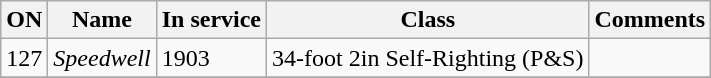<table class="wikitable">
<tr>
<th>ON</th>
<th>Name</th>
<th>In service</th>
<th>Class</th>
<th>Comments</th>
</tr>
<tr>
<td>127</td>
<td><em>Speedwell</em></td>
<td>1903</td>
<td>34-foot 2in Self-Righting (P&S)</td>
<td></td>
</tr>
<tr>
</tr>
</table>
